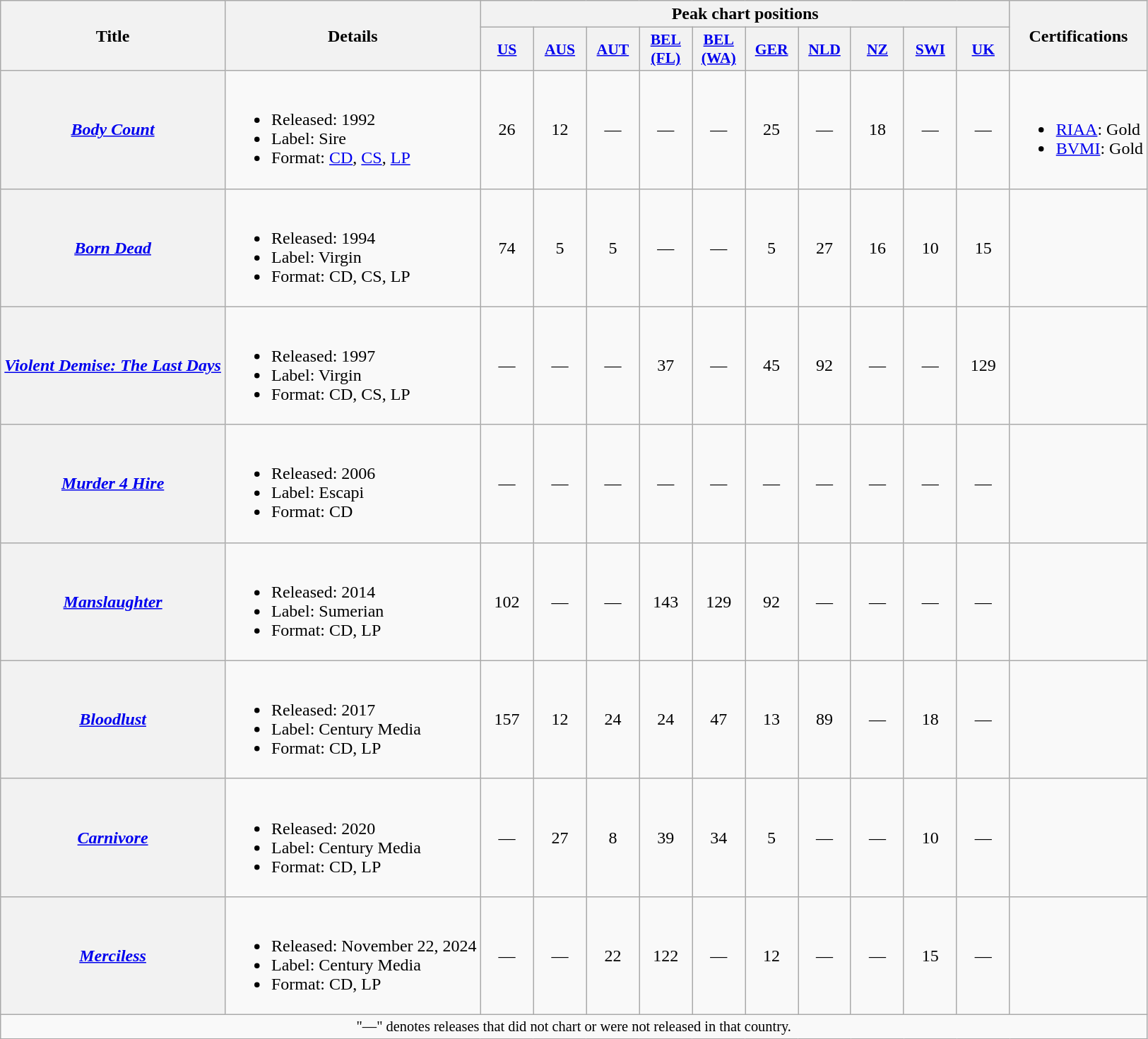<table class="wikitable plainrowheaders">
<tr>
<th scope="col" rowspan="2">Title</th>
<th scope="col" rowspan="2">Details</th>
<th scope="col" colspan="10">Peak chart positions</th>
<th scope="col" rowspan="2">Certifications</th>
</tr>
<tr>
<th scope="col" style="width:3em;font-size:90%;"><a href='#'>US</a><br></th>
<th scope="col" style="width:3em;font-size:90%;"><a href='#'>AUS</a><br></th>
<th scope="col" style="width:3em;font-size:90%;"><a href='#'>AUT</a><br></th>
<th scope="col" style="width:3em;font-size:90%;"><a href='#'>BEL (FL)</a><br></th>
<th scope="col" style="width:3em;font-size:90%;"><a href='#'>BEL (WA)</a><br></th>
<th scope="col" style="width:3em;font-size:90%;"><a href='#'>GER</a><br></th>
<th scope="col" style="width:3em;font-size:90%;"><a href='#'>NLD</a><br></th>
<th scope="col" style="width:3em;font-size:90%;"><a href='#'>NZ</a><br></th>
<th scope="col" style="width:3em;font-size:90%;"><a href='#'>SWI</a><br></th>
<th scope="col" style="width:3em;font-size:90%;"><a href='#'>UK</a><br></th>
</tr>
<tr>
<th scope="row"><em><a href='#'>Body Count</a></em></th>
<td><br><ul><li>Released: 1992</li><li>Label: Sire</li><li>Format: <a href='#'>CD</a>, <a href='#'>CS</a>, <a href='#'>LP</a></li></ul></td>
<td style="text-align:center;">26</td>
<td style="text-align:center;">12</td>
<td style="text-align:center;">—</td>
<td style="text-align:center;">—</td>
<td style="text-align:center;">—</td>
<td style="text-align:center;">25</td>
<td style="text-align:center;">—</td>
<td style="text-align:center;">18</td>
<td style="text-align:center;">—</td>
<td style="text-align:center;">—</td>
<td><br><ul><li><a href='#'>RIAA</a>: Gold</li><li><a href='#'>BVMI</a>: Gold</li></ul></td>
</tr>
<tr>
<th scope="row"><em><a href='#'>Born Dead</a></em></th>
<td><br><ul><li>Released: 1994</li><li>Label: Virgin</li><li>Format: CD, CS, LP</li></ul></td>
<td style="text-align:center;">74</td>
<td style="text-align:center;">5</td>
<td style="text-align:center;">5</td>
<td style="text-align:center;">—</td>
<td style="text-align:center;">—</td>
<td style="text-align:center;">5</td>
<td style="text-align:center;">27</td>
<td style="text-align:center;">16</td>
<td style="text-align:center;">10</td>
<td style="text-align:center;">15</td>
<td></td>
</tr>
<tr>
<th scope="row"><em><a href='#'>Violent Demise: The Last Days</a></em></th>
<td><br><ul><li>Released: 1997</li><li>Label: Virgin</li><li>Format: CD, CS, LP</li></ul></td>
<td style="text-align:center;">—</td>
<td style="text-align:center;">—</td>
<td style="text-align:center;">—</td>
<td style="text-align:center;">37</td>
<td style="text-align:center;">—</td>
<td style="text-align:center;">45</td>
<td style="text-align:center;">92</td>
<td style="text-align:center;">—</td>
<td style="text-align:center;">—</td>
<td style="text-align:center;">129</td>
<td></td>
</tr>
<tr>
<th scope="row"><em><a href='#'>Murder 4 Hire</a></em></th>
<td><br><ul><li>Released: 2006</li><li>Label: Escapi</li><li>Format: CD</li></ul></td>
<td style="text-align:center;">—</td>
<td style="text-align:center;">—</td>
<td style="text-align:center;">—</td>
<td style="text-align:center;">—</td>
<td style="text-align:center;">—</td>
<td style="text-align:center;">—</td>
<td style="text-align:center;">—</td>
<td style="text-align:center;">—</td>
<td style="text-align:center;">—</td>
<td style="text-align:center;">—</td>
<td></td>
</tr>
<tr>
<th scope="row"><em><a href='#'>Manslaughter</a></em></th>
<td><br><ul><li>Released: 2014</li><li>Label: Sumerian</li><li>Format: CD, LP</li></ul></td>
<td style="text-align:center;">102</td>
<td style="text-align:center;">—</td>
<td style="text-align:center;">—</td>
<td style="text-align:center;">143</td>
<td style="text-align:center;">129</td>
<td style="text-align:center;">92</td>
<td style="text-align:center;">—</td>
<td style="text-align:center;">—</td>
<td style="text-align:center;">—</td>
<td style="text-align:center;">—</td>
<td></td>
</tr>
<tr>
<th scope="row"><em><a href='#'>Bloodlust</a></em></th>
<td><br><ul><li>Released: 2017</li><li>Label: Century Media</li><li>Format: CD, LP</li></ul></td>
<td style="text-align:center;">157</td>
<td style="text-align:center;">12</td>
<td style="text-align:center;">24</td>
<td style="text-align:center;">24</td>
<td style="text-align:center;">47</td>
<td style="text-align:center;">13</td>
<td style="text-align:center;">89</td>
<td style="text-align:center;">—</td>
<td style="text-align:center;">18</td>
<td style="text-align:center;">—</td>
<td></td>
</tr>
<tr>
<th scope="row"><em><a href='#'>Carnivore</a></em></th>
<td><br><ul><li>Released: 2020</li><li>Label: Century Media</li><li>Format: CD, LP</li></ul></td>
<td style="text-align:center;">—</td>
<td style="text-align:center;">27</td>
<td style="text-align:center;">8</td>
<td style="text-align:center;">39</td>
<td style="text-align:center;">34</td>
<td style="text-align:center;">5</td>
<td style="text-align:center;">—</td>
<td style="text-align:center;">—</td>
<td style="text-align:center;">10</td>
<td style="text-align:center;">—</td>
<td></td>
</tr>
<tr>
<th scope="row"><em><a href='#'>Merciless</a></em></th>
<td><br><ul><li>Released: November 22, 2024</li><li>Label: Century Media</li><li>Format: CD, LP</li></ul></td>
<td style="text-align:center;">—</td>
<td style="text-align:center;">—</td>
<td style="text-align:center;">22</td>
<td style="text-align:center;">122</td>
<td style="text-align:center;">—</td>
<td style="text-align:center;">12</td>
<td style="text-align:center;">—</td>
<td style="text-align:center;">—</td>
<td style="text-align:center;">15</td>
<td style="text-align:center;">—</td>
<td></td>
</tr>
<tr>
<td colspan="13" style="text-align:center; font-size:85%">"—" denotes releases that did not chart or were not released in that country.</td>
</tr>
</table>
